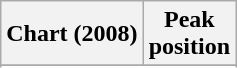<table class="wikitable">
<tr>
<th align="left">Chart (2008)</th>
<th align="center">Peak<br>position</th>
</tr>
<tr>
</tr>
<tr>
</tr>
<tr>
</tr>
<tr>
</tr>
<tr>
</tr>
</table>
